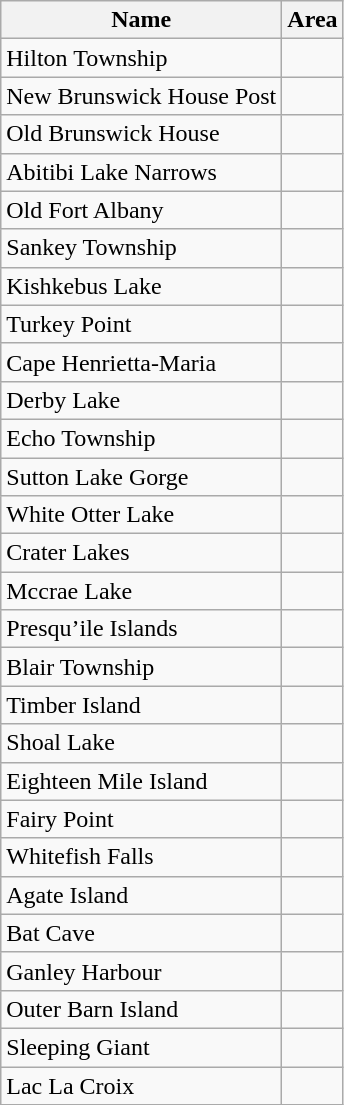<table Class="sortable wikitable">
<tr>
<th>Name</th>
<th>Area</th>
</tr>
<tr>
<td>Hilton Township</td>
<td></td>
</tr>
<tr>
<td>New Brunswick House Post</td>
<td></td>
</tr>
<tr>
<td>Old Brunswick House</td>
<td></td>
</tr>
<tr>
<td>Abitibi Lake Narrows</td>
<td></td>
</tr>
<tr>
<td>Old Fort Albany</td>
<td></td>
</tr>
<tr>
<td>Sankey Township</td>
<td></td>
</tr>
<tr>
<td>Kishkebus Lake</td>
<td></td>
</tr>
<tr>
<td>Turkey Point</td>
<td></td>
</tr>
<tr>
<td>Cape Henrietta-Maria</td>
<td></td>
</tr>
<tr>
<td>Derby Lake</td>
<td></td>
</tr>
<tr>
<td>Echo Township</td>
<td></td>
</tr>
<tr>
<td>Sutton Lake Gorge</td>
<td></td>
</tr>
<tr>
<td>White Otter Lake</td>
<td></td>
</tr>
<tr>
<td>Crater Lakes</td>
<td></td>
</tr>
<tr>
<td>Mccrae Lake</td>
<td></td>
</tr>
<tr>
<td>Presqu’ile Islands</td>
<td></td>
</tr>
<tr>
<td>Blair Township</td>
<td></td>
</tr>
<tr>
<td>Timber Island</td>
<td></td>
</tr>
<tr>
<td>Shoal Lake</td>
<td></td>
</tr>
<tr>
<td>Eighteen Mile Island</td>
<td></td>
</tr>
<tr>
<td>Fairy Point</td>
<td></td>
</tr>
<tr>
<td>Whitefish Falls</td>
<td></td>
</tr>
<tr>
<td>Agate Island</td>
<td></td>
</tr>
<tr>
<td>Bat Cave</td>
<td></td>
</tr>
<tr>
<td>Ganley Harbour</td>
<td></td>
</tr>
<tr>
<td>Outer Barn Island</td>
<td></td>
</tr>
<tr>
<td>Sleeping Giant</td>
<td></td>
</tr>
<tr>
<td>Lac La Croix</td>
<td></td>
</tr>
</table>
